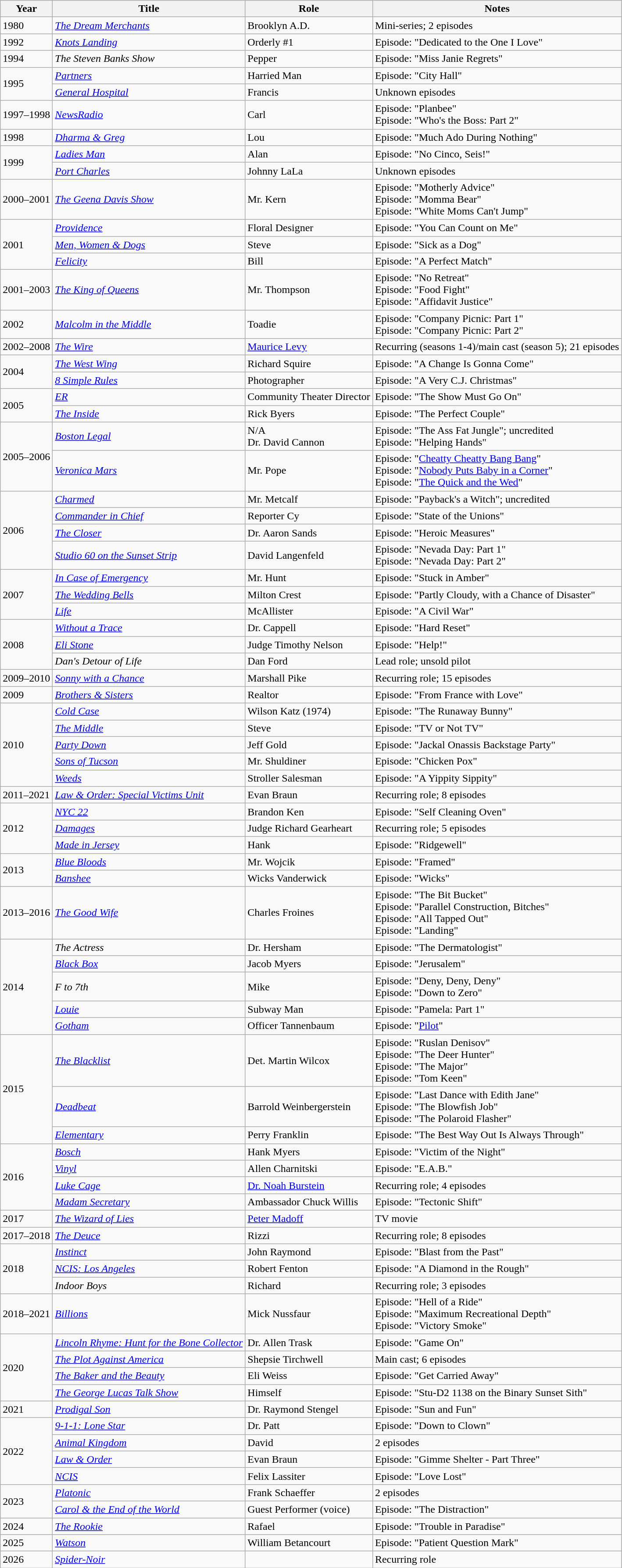<table class="wikitable sortable">
<tr>
<th>Year</th>
<th>Title</th>
<th>Role</th>
<th class="unsortable">Notes</th>
</tr>
<tr>
<td>1980</td>
<td><em><a href='#'>The Dream Merchants</a></em></td>
<td>Brooklyn A.D.</td>
<td>Mini-series; 2 episodes</td>
</tr>
<tr>
<td>1992</td>
<td><em><a href='#'>Knots Landing</a></em></td>
<td>Orderly #1</td>
<td>Episode: "Dedicated to the One I Love"</td>
</tr>
<tr>
<td>1994</td>
<td><em>The Steven Banks Show</em></td>
<td>Pepper</td>
<td>Episode: "Miss Janie Regrets"</td>
</tr>
<tr>
<td rowspan="2">1995</td>
<td><em><a href='#'>Partners</a></em></td>
<td>Harried Man</td>
<td>Episode: "City Hall"</td>
</tr>
<tr>
<td><em><a href='#'>General Hospital</a></em></td>
<td>Francis</td>
<td>Unknown episodes</td>
</tr>
<tr>
<td>1997–1998</td>
<td><em><a href='#'>NewsRadio</a></em></td>
<td>Carl</td>
<td>Episode: "Planbee"<br>Episode: "Who's the Boss: Part 2"</td>
</tr>
<tr>
<td>1998</td>
<td><em><a href='#'>Dharma & Greg</a></em></td>
<td>Lou</td>
<td>Episode: "Much Ado During Nothing"</td>
</tr>
<tr>
<td rowspan="2">1999</td>
<td><em><a href='#'>Ladies Man</a></em></td>
<td>Alan</td>
<td>Episode: "No Cinco, Seis!"</td>
</tr>
<tr>
<td><em><a href='#'>Port Charles</a></em></td>
<td>Johnny LaLa</td>
<td>Unknown episodes</td>
</tr>
<tr>
<td>2000–2001</td>
<td><em><a href='#'>The Geena Davis Show</a></em></td>
<td>Mr. Kern</td>
<td>Episode: "Motherly Advice"<br>Episode: "Momma Bear"<br>Episode: "White Moms Can't Jump"</td>
</tr>
<tr>
<td rowspan="3">2001</td>
<td><em><a href='#'>Providence</a></em></td>
<td>Floral Designer</td>
<td>Episode: "You Can Count on Me"</td>
</tr>
<tr>
<td><em><a href='#'>Men, Women & Dogs</a></em></td>
<td>Steve</td>
<td>Episode: "Sick as a Dog"</td>
</tr>
<tr>
<td><em><a href='#'>Felicity</a></em></td>
<td>Bill</td>
<td>Episode: "A Perfect Match"</td>
</tr>
<tr>
<td>2001–2003</td>
<td><em><a href='#'>The King of Queens</a></em></td>
<td>Mr. Thompson</td>
<td>Episode: "No Retreat"<br>Episode: "Food Fight"<br>Episode: "Affidavit Justice"</td>
</tr>
<tr>
<td>2002</td>
<td><em><a href='#'>Malcolm in the Middle</a></em></td>
<td>Toadie</td>
<td>Episode: "Company Picnic: Part 1"<br>Episode: "Company Picnic: Part 2"</td>
</tr>
<tr>
<td>2002–2008</td>
<td><em><a href='#'>The Wire</a></em></td>
<td><a href='#'>Maurice Levy</a></td>
<td>Recurring (seasons 1-4)/main cast (season 5); 21 episodes</td>
</tr>
<tr>
<td rowspan="2">2004</td>
<td><em><a href='#'>The West Wing</a></em></td>
<td>Richard Squire</td>
<td>Episode: "A Change Is Gonna Come"</td>
</tr>
<tr>
<td><em><a href='#'>8 Simple Rules</a></em></td>
<td>Photographer</td>
<td>Episode: "A Very C.J. Christmas"</td>
</tr>
<tr>
<td rowspan="2">2005</td>
<td><em><a href='#'>ER</a></em></td>
<td>Community Theater Director</td>
<td>Episode: "The Show Must Go On"</td>
</tr>
<tr>
<td><em><a href='#'>The Inside</a></em></td>
<td>Rick Byers</td>
<td>Episode: "The Perfect Couple"</td>
</tr>
<tr>
<td rowspan="2">2005–2006</td>
<td><em><a href='#'>Boston Legal</a></em></td>
<td>N/A<br>Dr. David Cannon</td>
<td>Episode: "The Ass Fat Jungle"; uncredited<br>Episode: "Helping Hands"</td>
</tr>
<tr>
<td><em><a href='#'>Veronica Mars</a></em></td>
<td>Mr. Pope</td>
<td>Episode: "<a href='#'>Cheatty Cheatty Bang Bang</a>"<br>Episode: "<a href='#'>Nobody Puts Baby in a Corner</a>"<br>Episode: "<a href='#'>The Quick and the Wed</a>"</td>
</tr>
<tr>
<td rowspan="4">2006</td>
<td><em><a href='#'>Charmed</a></em></td>
<td>Mr. Metcalf</td>
<td>Episode: "Payback's a Witch"; uncredited</td>
</tr>
<tr>
<td><em><a href='#'>Commander in Chief</a></em></td>
<td>Reporter Cy</td>
<td>Episode: "State of the Unions"</td>
</tr>
<tr>
<td><em><a href='#'>The Closer</a></em></td>
<td>Dr. Aaron Sands</td>
<td>Episode: "Heroic Measures"</td>
</tr>
<tr>
<td><em><a href='#'>Studio 60 on the Sunset Strip</a></em></td>
<td>David Langenfeld</td>
<td>Episode: "Nevada Day: Part 1"<br>Episode: "Nevada Day: Part 2"</td>
</tr>
<tr>
<td rowspan="3">2007</td>
<td><em><a href='#'>In Case of Emergency</a></em></td>
<td>Mr. Hunt</td>
<td>Episode: "Stuck in Amber"</td>
</tr>
<tr>
<td><em><a href='#'>The Wedding Bells</a></em></td>
<td>Milton Crest</td>
<td>Episode: "Partly Cloudy, with a Chance of Disaster"</td>
</tr>
<tr>
<td><em><a href='#'>Life</a></em></td>
<td>McAllister</td>
<td>Episode: "A Civil War"</td>
</tr>
<tr>
<td rowspan="3">2008</td>
<td><em><a href='#'>Without a Trace</a></em></td>
<td>Dr. Cappell</td>
<td>Episode: "Hard Reset"</td>
</tr>
<tr>
<td><em><a href='#'>Eli Stone</a></em></td>
<td>Judge Timothy Nelson</td>
<td>Episode: "Help!"</td>
</tr>
<tr>
<td><em>Dan's Detour of Life</em></td>
<td>Dan Ford</td>
<td>Lead role; unsold pilot</td>
</tr>
<tr>
<td>2009–2010</td>
<td><em><a href='#'>Sonny with a Chance</a></em></td>
<td>Marshall Pike</td>
<td>Recurring role; 15 episodes</td>
</tr>
<tr>
<td>2009</td>
<td><em><a href='#'>Brothers & Sisters</a></em></td>
<td>Realtor</td>
<td>Episode: "From France with Love"</td>
</tr>
<tr>
<td rowspan="5">2010</td>
<td><em><a href='#'>Cold Case</a></em></td>
<td>Wilson Katz (1974)</td>
<td>Episode: "The Runaway Bunny"</td>
</tr>
<tr>
<td><em><a href='#'>The Middle</a></em></td>
<td>Steve</td>
<td>Episode: "TV or Not TV"</td>
</tr>
<tr>
<td><em><a href='#'>Party Down</a></em></td>
<td>Jeff Gold</td>
<td>Episode: "Jackal Onassis Backstage Party"</td>
</tr>
<tr>
<td><em><a href='#'>Sons of Tucson</a></em></td>
<td>Mr. Shuldiner</td>
<td>Episode: "Chicken Pox"</td>
</tr>
<tr>
<td><em><a href='#'>Weeds</a></em></td>
<td>Stroller Salesman</td>
<td>Episode: "A Yippity Sippity"</td>
</tr>
<tr>
<td>2011–2021</td>
<td><em><a href='#'>Law & Order: Special Victims Unit</a></em></td>
<td>Evan Braun</td>
<td>Recurring role; 8 episodes</td>
</tr>
<tr>
<td rowspan="3">2012</td>
<td><em><a href='#'>NYC 22</a></em></td>
<td>Brandon Ken</td>
<td>Episode: "Self Cleaning Oven"</td>
</tr>
<tr>
<td><em><a href='#'>Damages</a></em></td>
<td>Judge Richard Gearheart</td>
<td>Recurring role; 5 episodes</td>
</tr>
<tr>
<td><em><a href='#'>Made in Jersey</a></em></td>
<td>Hank</td>
<td>Episode: "Ridgewell"</td>
</tr>
<tr>
<td rowspan="2">2013</td>
<td><em><a href='#'>Blue Bloods</a></em></td>
<td>Mr. Wojcik</td>
<td>Episode: "Framed"</td>
</tr>
<tr>
<td><em><a href='#'>Banshee</a></em></td>
<td>Wicks Vanderwick</td>
<td>Episode: "Wicks"</td>
</tr>
<tr>
<td>2013–2016</td>
<td><em><a href='#'>The Good Wife</a></em></td>
<td>Charles Froines</td>
<td>Episode: "The Bit Bucket"<br>Episode: "Parallel Construction, Bitches"<br>Episode: "All Tapped Out"<br>Episode: "Landing"</td>
</tr>
<tr>
<td rowspan="5">2014</td>
<td><em>The Actress</em></td>
<td>Dr. Hersham</td>
<td>Episode: "The Dermatologist"</td>
</tr>
<tr>
<td><em><a href='#'>Black Box</a></em></td>
<td>Jacob Myers</td>
<td>Episode: "Jerusalem"</td>
</tr>
<tr>
<td><em>F to 7th</em></td>
<td>Mike</td>
<td>Episode: "Deny, Deny, Deny"<br>Episode: "Down to Zero"</td>
</tr>
<tr>
<td><em><a href='#'>Louie</a></em></td>
<td>Subway Man</td>
<td>Episode: "Pamela: Part 1"</td>
</tr>
<tr>
<td><em><a href='#'>Gotham</a></em></td>
<td>Officer Tannenbaum</td>
<td>Episode: "<a href='#'>Pilot</a>"</td>
</tr>
<tr>
<td rowspan="3">2015</td>
<td><em><a href='#'>The Blacklist</a></em></td>
<td>Det. Martin Wilcox</td>
<td>Episode: "Ruslan Denisov"<br>Episode: "The Deer Hunter"<br>Episode: "The Major"<br>Episode: "Tom Keen"</td>
</tr>
<tr>
<td><em><a href='#'>Deadbeat</a></em></td>
<td>Barrold Weinbergerstein</td>
<td>Episode: "Last Dance with Edith Jane"<br>Episode: "The Blowfish Job"<br>Episode: "The Polaroid Flasher"</td>
</tr>
<tr>
<td><em><a href='#'>Elementary</a></em></td>
<td>Perry Franklin</td>
<td>Episode: "The Best Way Out Is Always Through"</td>
</tr>
<tr>
<td rowspan="4">2016</td>
<td><em><a href='#'>Bosch</a></em></td>
<td>Hank Myers</td>
<td>Episode: "Victim of the Night"</td>
</tr>
<tr>
<td><em><a href='#'>Vinyl</a></em></td>
<td>Allen Charnitski</td>
<td>Episode: "E.A.B."</td>
</tr>
<tr>
<td><em><a href='#'>Luke Cage</a></em></td>
<td><a href='#'>Dr. Noah Burstein</a></td>
<td>Recurring role; 4 episodes</td>
</tr>
<tr>
<td><em><a href='#'>Madam Secretary</a></em></td>
<td>Ambassador Chuck Willis</td>
<td>Episode: "Tectonic Shift"</td>
</tr>
<tr>
<td>2017</td>
<td><em><a href='#'>The Wizard of Lies</a></em></td>
<td><a href='#'>Peter Madoff</a></td>
<td>TV movie</td>
</tr>
<tr>
<td>2017–2018</td>
<td><em><a href='#'>The Deuce</a></em></td>
<td>Rizzi</td>
<td>Recurring role; 8 episodes</td>
</tr>
<tr>
<td rowspan="3">2018</td>
<td><em><a href='#'>Instinct</a></em></td>
<td>John Raymond</td>
<td>Episode: "Blast from the Past"</td>
</tr>
<tr>
<td><em><a href='#'>NCIS: Los Angeles</a></em></td>
<td>Robert Fenton</td>
<td>Episode: "A Diamond in the Rough"</td>
</tr>
<tr>
<td><em>Indoor Boys</em></td>
<td>Richard</td>
<td>Recurring role; 3 episodes</td>
</tr>
<tr>
<td>2018–2021</td>
<td><em><a href='#'>Billions</a></em></td>
<td>Mick Nussfaur</td>
<td>Episode: "Hell of a Ride"<br>Episode: "Maximum Recreational Depth"<br>Episode: "Victory Smoke"</td>
</tr>
<tr>
<td rowspan="4">2020</td>
<td><em><a href='#'>Lincoln Rhyme: Hunt for the Bone Collector</a></em></td>
<td>Dr. Allen Trask</td>
<td>Episode: "Game On"</td>
</tr>
<tr>
<td><em><a href='#'>The Plot Against America</a></em></td>
<td>Shepsie Tirchwell</td>
<td>Main cast; 6 episodes</td>
</tr>
<tr>
<td><em><a href='#'>The Baker and the Beauty</a></em></td>
<td>Eli Weiss</td>
<td>Episode: "Get Carried Away"</td>
</tr>
<tr>
<td><em><a href='#'>The George Lucas Talk Show</a></em></td>
<td>Himself</td>
<td>Episode: "Stu-D2 1138 on the Binary Sunset Sith"</td>
</tr>
<tr>
<td>2021</td>
<td><em><a href='#'>Prodigal Son</a></em></td>
<td>Dr. Raymond Stengel</td>
<td>Episode: "Sun and Fun"</td>
</tr>
<tr>
<td rowspan="4">2022</td>
<td><em><a href='#'>9-1-1: Lone Star</a></em></td>
<td>Dr. Patt</td>
<td>Episode: "Down to Clown"</td>
</tr>
<tr>
<td><em><a href='#'>Animal Kingdom</a></em></td>
<td>David</td>
<td>2 episodes</td>
</tr>
<tr>
<td><em><a href='#'>Law & Order</a></em></td>
<td>Evan Braun</td>
<td>Episode: "Gimme Shelter - Part Three"</td>
</tr>
<tr>
<td><em><a href='#'>NCIS</a></em></td>
<td>Felix Lassiter</td>
<td>Episode: "Love Lost"</td>
</tr>
<tr>
<td rowspan="2">2023</td>
<td><em><a href='#'>Platonic</a></em></td>
<td>Frank Schaeffer</td>
<td>2 episodes</td>
</tr>
<tr>
<td><em><a href='#'>Carol & the End of the World</a></em></td>
<td>Guest Performer (voice)</td>
<td>Episode: "The Distraction"</td>
</tr>
<tr>
<td>2024</td>
<td><em><a href='#'>The Rookie</a></em></td>
<td>Rafael</td>
<td>Episode: "Trouble in Paradise"</td>
</tr>
<tr>
<td>2025</td>
<td><em><a href='#'>Watson</a></em></td>
<td>William Betancourt</td>
<td>Episode: "Patient Question Mark"</td>
</tr>
<tr>
<td>2026</td>
<td><em><a href='#'>Spider-Noir</a></em></td>
<td></td>
<td>Recurring role</td>
</tr>
</table>
